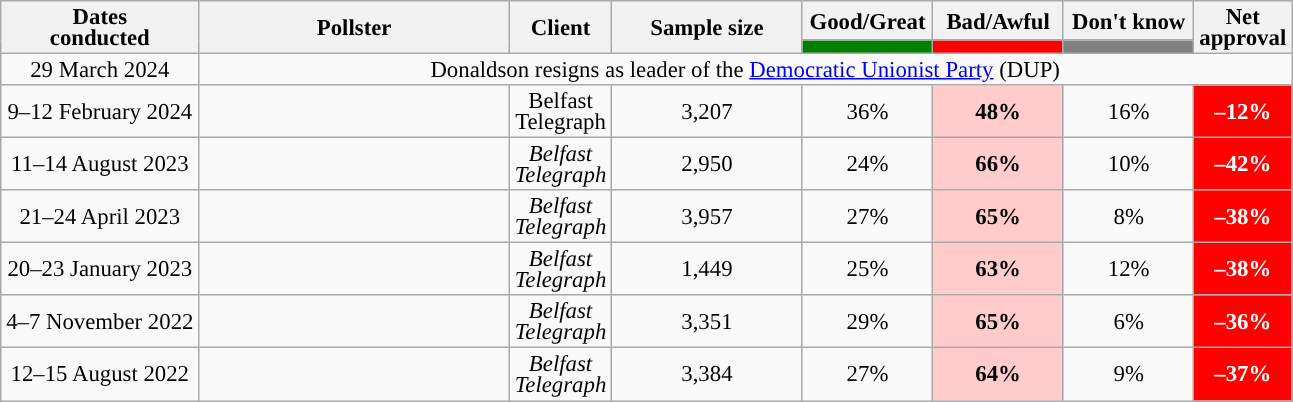<table class="wikitable collapsible sortable mw-datatable" style="text-align:center;font-size:95%;line-height:14px;">
<tr>
<th style="width:125px;" rowspan="2">Dates<br>conducted</th>
<th style="width:200px;" rowspan="2">Pollster</th>
<th style="width:60px;" rowspan="2">Client</th>
<th style="width:120px;" rowspan="2">Sample size</th>
<th class="unsortable" style="width:80px;">Good/Great</th>
<th class="unsortable" style="width: 80px;">Bad/Awful</th>
<th class="unsortable" style="width:80px;">Don't know</th>
<th class="unsortable" style="width:20px;" rowspan="2">Net approval</th>
</tr>
<tr>
<th class="unsortable" style="background:green;width:60px;"></th>
<th class="unsortable" style="background:red;width:60px;"></th>
<th class="unsortable" style="background:grey;width:60px;"></th>
</tr>
<tr>
<td>29 March 2024</td>
<td colspan="7">Donaldson resigns as leader of the <a href='#'>Democratic Unionist Party</a> (DUP)</td>
</tr>
<tr>
<td>9–12 February 2024</td>
<td></td>
<td>Belfast Telegraph</td>
<td>3,207</td>
<td>36%</td>
<td style="background:#ffcccb"><strong>48%</strong></td>
<td>16%</td>
<td style="background:red;color:white"><strong>–12%</strong></td>
</tr>
<tr>
<td>11–14 August 2023</td>
<td></td>
<td><em>Belfast Telegraph</em></td>
<td>2,950</td>
<td>24%</td>
<td style="background:#ffcccb"><strong>66%</strong></td>
<td>10%</td>
<td style="background:red;color:white"><strong>–42%</strong></td>
</tr>
<tr>
<td>21–24 April 2023</td>
<td></td>
<td><em>Belfast Telegraph</em></td>
<td>3,957</td>
<td>27%</td>
<td style="background:#ffcccb"><strong>65%</strong></td>
<td>8%</td>
<td style="background:red;color:white"><strong>–38%</strong></td>
</tr>
<tr>
<td>20–23 January 2023</td>
<td></td>
<td><em>Belfast Telegraph</em></td>
<td>1,449</td>
<td>25%</td>
<td style="background:#ffcccb"><strong>63%</strong></td>
<td>12%</td>
<td style="background:red;color:white"><strong>–38%</strong></td>
</tr>
<tr>
<td>4–7 November 2022</td>
<td></td>
<td><em>Belfast Telegraph</em></td>
<td>3,351</td>
<td>29%</td>
<td style="background:#ffcccb"><strong>65%</strong></td>
<td>6%</td>
<td style="background:red;color:white"><strong>–36%</strong></td>
</tr>
<tr>
<td>12–15 August 2022</td>
<td></td>
<td><em>Belfast Telegraph</em></td>
<td>3,384</td>
<td>27%</td>
<td style="background:#ffcccb"><strong>64%</strong></td>
<td>9%</td>
<td style="background:red;color:white"><strong>–37%</strong></td>
</tr>
</table>
